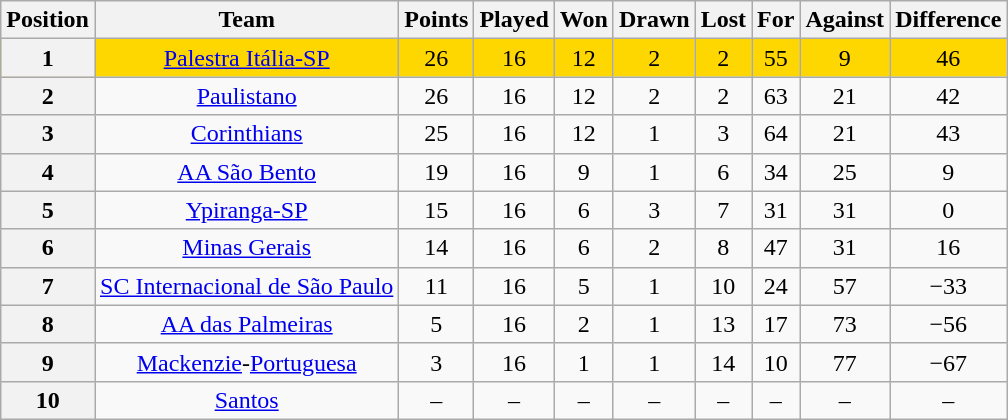<table class="wikitable" style="text-align:center">
<tr>
<th>Position</th>
<th>Team</th>
<th>Points</th>
<th>Played</th>
<th>Won</th>
<th>Drawn</th>
<th>Lost</th>
<th>For</th>
<th>Against</th>
<th>Difference</th>
</tr>
<tr style="background: gold;">
<th>1</th>
<td><a href='#'>Palestra Itália-SP</a></td>
<td>26</td>
<td>16</td>
<td>12</td>
<td>2</td>
<td>2</td>
<td>55</td>
<td>9</td>
<td>46</td>
</tr>
<tr>
<th>2</th>
<td><a href='#'>Paulistano</a></td>
<td>26</td>
<td>16</td>
<td>12</td>
<td>2</td>
<td>2</td>
<td>63</td>
<td>21</td>
<td>42</td>
</tr>
<tr>
<th>3</th>
<td><a href='#'>Corinthians</a></td>
<td>25</td>
<td>16</td>
<td>12</td>
<td>1</td>
<td>3</td>
<td>64</td>
<td>21</td>
<td>43</td>
</tr>
<tr>
<th>4</th>
<td><a href='#'>AA São Bento</a></td>
<td>19</td>
<td>16</td>
<td>9</td>
<td>1</td>
<td>6</td>
<td>34</td>
<td>25</td>
<td>9</td>
</tr>
<tr>
<th>5</th>
<td><a href='#'>Ypiranga-SP</a></td>
<td>15</td>
<td>16</td>
<td>6</td>
<td>3</td>
<td>7</td>
<td>31</td>
<td>31</td>
<td>0</td>
</tr>
<tr>
<th>6</th>
<td><a href='#'>Minas Gerais</a></td>
<td>14</td>
<td>16</td>
<td>6</td>
<td>2</td>
<td>8</td>
<td>47</td>
<td>31</td>
<td>16</td>
</tr>
<tr>
<th>7</th>
<td><a href='#'>SC Internacional de São Paulo</a></td>
<td>11</td>
<td>16</td>
<td>5</td>
<td>1</td>
<td>10</td>
<td>24</td>
<td>57</td>
<td>−33</td>
</tr>
<tr>
<th>8</th>
<td><a href='#'>AA das Palmeiras</a></td>
<td>5</td>
<td>16</td>
<td>2</td>
<td>1</td>
<td>13</td>
<td>17</td>
<td>73</td>
<td>−56</td>
</tr>
<tr>
<th>9</th>
<td><a href='#'>Mackenzie</a>-<a href='#'>Portuguesa</a></td>
<td>3</td>
<td>16</td>
<td>1</td>
<td>1</td>
<td>14</td>
<td>10</td>
<td>77</td>
<td>−67</td>
</tr>
<tr>
<th>10</th>
<td><a href='#'>Santos</a></td>
<td>–</td>
<td>–</td>
<td>–</td>
<td>–</td>
<td>–</td>
<td>–</td>
<td>–</td>
<td>–</td>
</tr>
</table>
